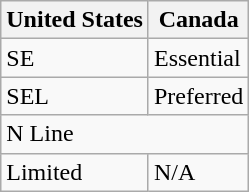<table class="wikitable">
<tr>
<th>United States</th>
<th>Canada</th>
</tr>
<tr>
<td>SE</td>
<td>Essential</td>
</tr>
<tr>
<td>SEL</td>
<td>Preferred</td>
</tr>
<tr>
<td colspan="2">N Line</td>
</tr>
<tr>
<td>Limited</td>
<td>N/A</td>
</tr>
</table>
